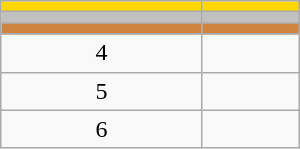<table class="wikitable" style="width:200px;">
<tr style="background:gold;">
<td align=center></td>
<td></td>
</tr>
<tr style="background:silver;">
<td align=center></td>
<td></td>
</tr>
<tr style="background:peru;">
<td align=center></td>
<td></td>
</tr>
<tr>
<td align=center>4</td>
<td></td>
</tr>
<tr>
<td align=center>5</td>
<td></td>
</tr>
<tr>
<td align=center>6</td>
<td></td>
</tr>
</table>
